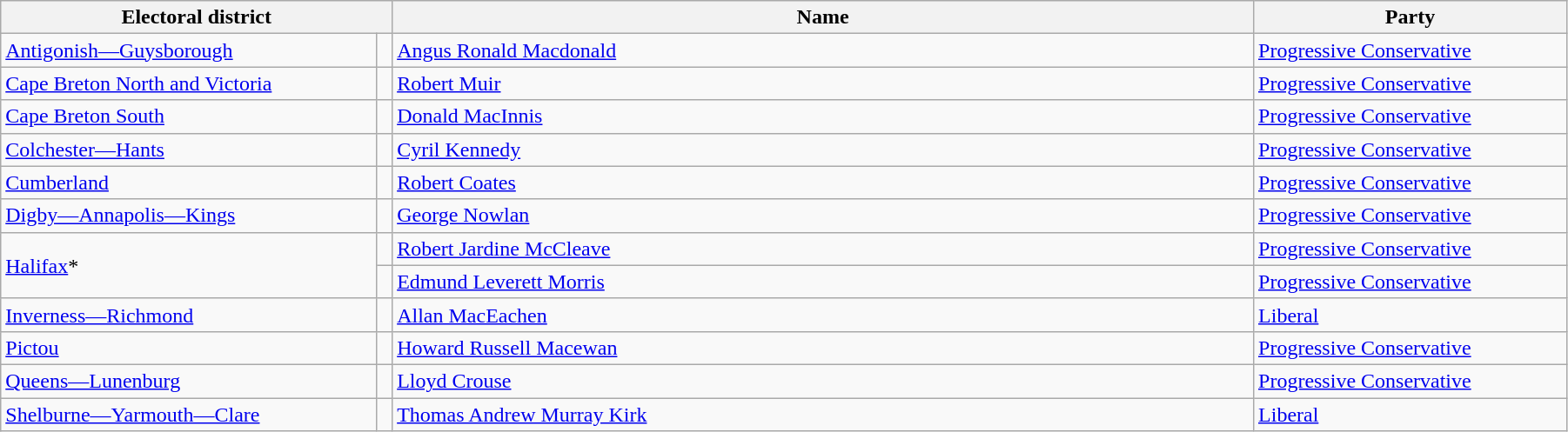<table class="wikitable" width=95%>
<tr>
<th colspan=2 width=25%>Electoral district</th>
<th>Name</th>
<th width=20%>Party</th>
</tr>
<tr>
<td width=24%><a href='#'>Antigonish—Guysborough</a></td>
<td></td>
<td><a href='#'>Angus Ronald Macdonald</a></td>
<td><a href='#'>Progressive Conservative</a></td>
</tr>
<tr>
<td><a href='#'>Cape Breton North and Victoria</a></td>
<td></td>
<td><a href='#'>Robert Muir</a></td>
<td><a href='#'>Progressive Conservative</a></td>
</tr>
<tr>
<td><a href='#'>Cape Breton South</a></td>
<td></td>
<td><a href='#'>Donald MacInnis</a></td>
<td><a href='#'>Progressive Conservative</a></td>
</tr>
<tr>
<td><a href='#'>Colchester—Hants</a></td>
<td></td>
<td><a href='#'>Cyril Kennedy</a></td>
<td><a href='#'>Progressive Conservative</a></td>
</tr>
<tr>
<td><a href='#'>Cumberland</a></td>
<td></td>
<td><a href='#'>Robert Coates</a></td>
<td><a href='#'>Progressive Conservative</a></td>
</tr>
<tr>
<td><a href='#'>Digby—Annapolis—Kings</a></td>
<td></td>
<td><a href='#'>George Nowlan</a></td>
<td><a href='#'>Progressive Conservative</a></td>
</tr>
<tr>
<td rowspan=2><a href='#'>Halifax</a>*</td>
<td></td>
<td><a href='#'>Robert Jardine McCleave</a></td>
<td><a href='#'>Progressive Conservative</a></td>
</tr>
<tr>
<td></td>
<td><a href='#'>Edmund Leverett Morris</a></td>
<td><a href='#'>Progressive Conservative</a></td>
</tr>
<tr>
<td><a href='#'>Inverness—Richmond</a></td>
<td></td>
<td><a href='#'>Allan MacEachen</a></td>
<td><a href='#'>Liberal</a></td>
</tr>
<tr>
<td><a href='#'>Pictou</a></td>
<td></td>
<td><a href='#'>Howard Russell Macewan</a></td>
<td><a href='#'>Progressive Conservative</a></td>
</tr>
<tr>
<td><a href='#'>Queens—Lunenburg</a></td>
<td></td>
<td><a href='#'>Lloyd Crouse</a></td>
<td><a href='#'>Progressive Conservative</a></td>
</tr>
<tr>
<td><a href='#'>Shelburne—Yarmouth—Clare</a></td>
<td></td>
<td><a href='#'>Thomas Andrew Murray Kirk</a></td>
<td><a href='#'>Liberal</a></td>
</tr>
</table>
